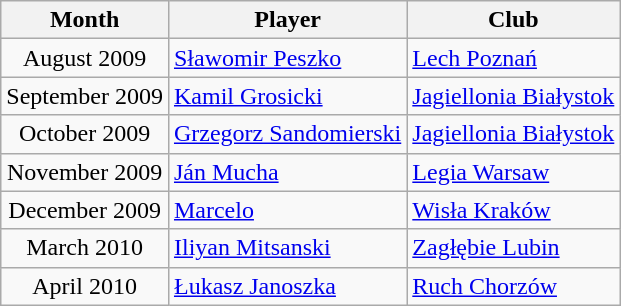<table class="wikitable" style="text-align:center">
<tr>
<th>Month</th>
<th>Player</th>
<th>Club</th>
</tr>
<tr>
<td>August 2009</td>
<td style="text-align:left"> <a href='#'>Sławomir Peszko</a></td>
<td style="text-align:left"><a href='#'>Lech Poznań</a></td>
</tr>
<tr>
<td>September 2009</td>
<td style="text-align:left"> <a href='#'>Kamil Grosicki</a></td>
<td style="text-align:left"><a href='#'>Jagiellonia Białystok</a></td>
</tr>
<tr>
<td>October 2009</td>
<td style="text-align:left"> <a href='#'>Grzegorz Sandomierski</a></td>
<td style="text-align:left"><a href='#'>Jagiellonia Białystok</a></td>
</tr>
<tr>
<td>November 2009</td>
<td style="text-align:left"> <a href='#'>Ján Mucha</a></td>
<td style="text-align:left"><a href='#'>Legia Warsaw</a></td>
</tr>
<tr>
<td>December 2009</td>
<td style="text-align:left"> <a href='#'>Marcelo</a></td>
<td style="text-align:left"><a href='#'>Wisła Kraków</a></td>
</tr>
<tr>
<td>March 2010</td>
<td style="text-align:left"> <a href='#'>Iliyan Mitsanski</a></td>
<td style="text-align:left"><a href='#'>Zagłębie Lubin</a></td>
</tr>
<tr>
<td>April 2010</td>
<td style="text-align:left"> <a href='#'>Łukasz Janoszka</a></td>
<td style="text-align:left"><a href='#'>Ruch Chorzów</a></td>
</tr>
</table>
